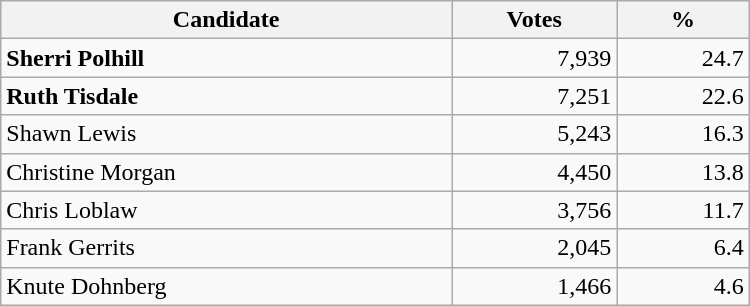<table style="width:500px;" class="wikitable">
<tr>
<th align="center">Candidate</th>
<th align="center">Votes</th>
<th align="center">%</th>
</tr>
<tr>
<td align="left"><strong>Sherri Polhill</strong></td>
<td align="right">7,939</td>
<td align="right">24.7</td>
</tr>
<tr>
<td align="left"><strong>Ruth Tisdale</strong></td>
<td align="right">7,251</td>
<td align="right">22.6</td>
</tr>
<tr>
<td align="left">Shawn Lewis</td>
<td align="right">5,243</td>
<td align="right">16.3</td>
</tr>
<tr>
<td align="left">Christine Morgan</td>
<td align="right">4,450</td>
<td align="right">13.8</td>
</tr>
<tr>
<td align="left">Chris Loblaw</td>
<td align="right">3,756</td>
<td align="right">11.7</td>
</tr>
<tr>
<td align="left">Frank Gerrits</td>
<td align="right">2,045</td>
<td align="right">6.4</td>
</tr>
<tr>
<td align="left">Knute Dohnberg</td>
<td align="right">1,466</td>
<td align="right">4.6</td>
</tr>
</table>
